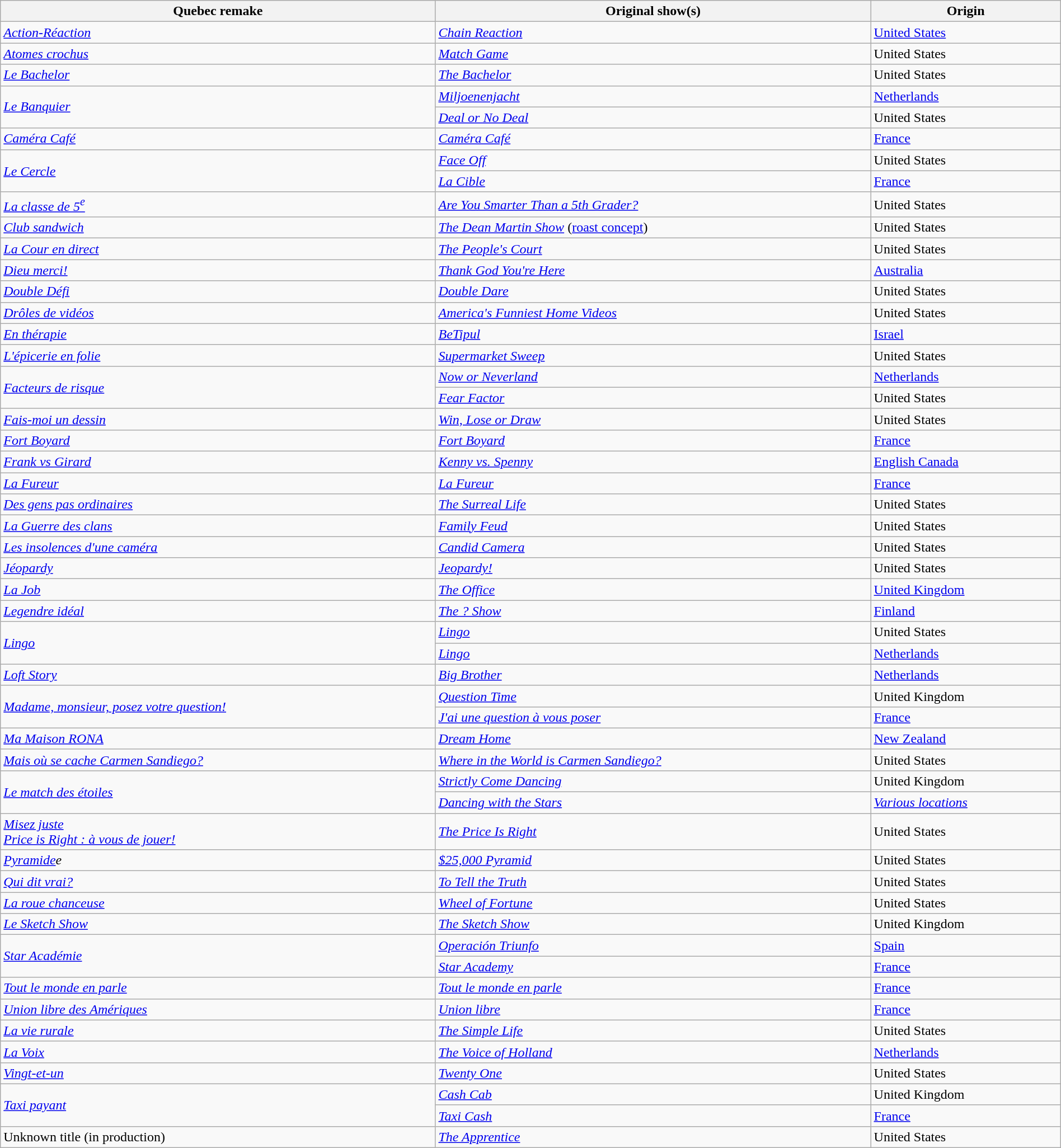<table class="wikitable" width=100%>
<tr>
<th>Quebec remake</th>
<th>Original show(s)</th>
<th>Origin</th>
</tr>
<tr>
<td><em><a href='#'>Action-Réaction</a></em></td>
<td><em><a href='#'>Chain Reaction</a></em></td>
<td><a href='#'>United States</a></td>
</tr>
<tr>
<td><em><a href='#'>Atomes crochus</a></em></td>
<td><em><a href='#'>Match Game</a></em></td>
<td>United States</td>
</tr>
<tr>
<td><em><a href='#'>Le Bachelor</a></em></td>
<td><em><a href='#'>The Bachelor</a></em></td>
<td>United States</td>
</tr>
<tr>
<td rowspan="2"><em><a href='#'>Le Banquier</a></em></td>
<td><em><a href='#'>Miljoenenjacht</a></em></td>
<td><a href='#'>Netherlands</a></td>
</tr>
<tr>
<td><em><a href='#'>Deal or No Deal</a></em></td>
<td>United States</td>
</tr>
<tr>
<td><em><a href='#'>Caméra Café</a></em></td>
<td><em><a href='#'>Caméra Café</a></em></td>
<td><a href='#'>France</a></td>
</tr>
<tr>
<td rowspan="2"><em><a href='#'>Le Cercle</a></em></td>
<td><em><a href='#'>Face Off</a></em></td>
<td>United States</td>
</tr>
<tr>
<td><em><a href='#'>La Cible</a></em></td>
<td><a href='#'>France</a></td>
</tr>
<tr>
<td><em><a href='#'>La classe de 5<sup>e</sup></a></em></td>
<td><em><a href='#'>Are You Smarter Than a 5th Grader?</a></em></td>
<td>United States</td>
</tr>
<tr>
<td><em><a href='#'>Club sandwich</a></em></td>
<td><em><a href='#'>The Dean Martin Show</a></em> (<a href='#'>roast concept</a>)</td>
<td>United States</td>
</tr>
<tr>
<td><em><a href='#'>La Cour en direct</a></em></td>
<td><em><a href='#'>The People's Court</a></em></td>
<td>United States</td>
</tr>
<tr>
<td><em><a href='#'>Dieu merci!</a></em></td>
<td><em><a href='#'>Thank God You're Here</a></em></td>
<td><a href='#'>Australia</a></td>
</tr>
<tr>
<td><em><a href='#'>Double Défi</a></em></td>
<td><em><a href='#'>Double Dare</a></em></td>
<td>United States</td>
</tr>
<tr>
<td><em><a href='#'>Drôles de vidéos</a></em></td>
<td><em><a href='#'>America's Funniest Home Videos</a></em></td>
<td>United States</td>
</tr>
<tr>
<td><em><a href='#'>En thérapie</a></em></td>
<td><em><a href='#'>BeTipul</a></em></td>
<td><a href='#'>Israel</a></td>
</tr>
<tr>
<td><em><a href='#'>L'épicerie en folie</a></em></td>
<td><em><a href='#'>Supermarket Sweep</a></em></td>
<td>United States</td>
</tr>
<tr>
<td rowspan="2"><em><a href='#'>Facteurs de risque</a></em></td>
<td><em><a href='#'>Now or Neverland</a></em></td>
<td><a href='#'>Netherlands</a></td>
</tr>
<tr>
<td><em><a href='#'>Fear Factor</a></em></td>
<td>United States</td>
</tr>
<tr>
<td><em><a href='#'>Fais-moi un dessin</a></em></td>
<td><em><a href='#'>Win, Lose or Draw</a></em></td>
<td>United States</td>
</tr>
<tr>
<td><em><a href='#'>Fort Boyard</a></em></td>
<td><em><a href='#'>Fort Boyard</a></em></td>
<td><a href='#'>France</a></td>
</tr>
<tr>
<td><em><a href='#'>Frank vs Girard</a></em></td>
<td><em><a href='#'>Kenny vs. Spenny</a></em></td>
<td><a href='#'>English Canada</a></td>
</tr>
<tr>
<td><em><a href='#'>La Fureur</a></em></td>
<td><em><a href='#'>La Fureur</a></em></td>
<td><a href='#'>France</a></td>
</tr>
<tr>
<td><em><a href='#'>Des gens pas ordinaires</a></em></td>
<td><em><a href='#'>The Surreal Life</a></em></td>
<td>United States</td>
</tr>
<tr>
<td><em><a href='#'>La Guerre des clans</a></em></td>
<td><em><a href='#'>Family Feud</a></em></td>
<td>United States</td>
</tr>
<tr>
<td><em><a href='#'>Les insolences d'une caméra</a></em></td>
<td><em><a href='#'>Candid Camera</a></em></td>
<td>United States</td>
</tr>
<tr>
<td><em><a href='#'>Jéopardy</a></em></td>
<td><em><a href='#'>Jeopardy!</a></em></td>
<td>United States</td>
</tr>
<tr>
<td><em><a href='#'>La Job</a></em></td>
<td><em><a href='#'>The Office</a></em></td>
<td><a href='#'>United Kingdom</a></td>
</tr>
<tr>
<td><em><a href='#'>Legendre idéal</a></em></td>
<td><em><a href='#'>The ? Show</a></em></td>
<td><a href='#'>Finland</a></td>
</tr>
<tr>
<td rowspan="2"><em><a href='#'>Lingo</a></em></td>
<td><em><a href='#'>Lingo</a></em></td>
<td>United States</td>
</tr>
<tr>
<td><em><a href='#'>Lingo</a></em></td>
<td><a href='#'>Netherlands</a></td>
</tr>
<tr>
<td rowspan="1"><em><a href='#'>Loft Story</a></em></td>
<td><em><a href='#'>Big Brother</a></em></td>
<td><a href='#'>Netherlands</a></td>
</tr>
<tr>
<td rowspan="2"><em><a href='#'>Madame, monsieur, posez votre question!</a></em></td>
<td><em><a href='#'>Question Time</a></em></td>
<td>United Kingdom</td>
</tr>
<tr>
<td><em><a href='#'>J'ai une question à vous poser</a></em></td>
<td><a href='#'>France</a></td>
</tr>
<tr>
<td><em><a href='#'>Ma Maison RONA</a></em></td>
<td><em><a href='#'>Dream Home</a></em></td>
<td><a href='#'>New Zealand</a></td>
</tr>
<tr>
<td><em><a href='#'>Mais où se cache Carmen Sandiego?</a></em></td>
<td><em><a href='#'>Where in the World is Carmen Sandiego?</a></em></td>
<td>United States</td>
</tr>
<tr>
<td rowspan="2"><em><a href='#'>Le match des étoiles</a></em></td>
<td><em><a href='#'>Strictly Come Dancing</a></em></td>
<td>United Kingdom</td>
</tr>
<tr>
<td><em><a href='#'>Dancing with the Stars</a></em></td>
<td><em><a href='#'>Various locations</a></em></td>
</tr>
<tr>
<td><em><a href='#'>Misez juste</a></em><br><em><a href='#'>Price is Right : à vous de jouer!</a></em></td>
<td><em><a href='#'>The Price Is Right</a></em></td>
<td>United States</td>
</tr>
<tr>
<td><em><a href='#'>Pyramide</a>e</em></td>
<td><em><a href='#'>$25,000 Pyramid</a></em></td>
<td>United States</td>
</tr>
<tr>
<td><em><a href='#'>Qui dit vrai?</a></em></td>
<td><em><a href='#'>To Tell the Truth</a></em></td>
<td>United States</td>
</tr>
<tr>
<td><em><a href='#'>La roue chanceuse</a></em></td>
<td><em><a href='#'>Wheel of Fortune</a></em></td>
<td>United States</td>
</tr>
<tr>
<td><em><a href='#'>Le Sketch Show</a></em></td>
<td><em><a href='#'>The Sketch Show</a></em></td>
<td>United Kingdom</td>
</tr>
<tr>
<td rowspan="2"><em><a href='#'>Star Académie</a></em></td>
<td><em><a href='#'>Operación Triunfo</a></em></td>
<td><a href='#'>Spain</a></td>
</tr>
<tr>
<td><em><a href='#'>Star Academy</a></em></td>
<td><a href='#'>France</a></td>
</tr>
<tr>
<td><em><a href='#'>Tout le monde en parle</a></em></td>
<td><em><a href='#'>Tout le monde en parle</a></em></td>
<td><a href='#'>France</a></td>
</tr>
<tr>
<td><em><a href='#'>Union libre des Amériques</a></em></td>
<td><em><a href='#'>Union libre</a></em></td>
<td><a href='#'>France</a></td>
</tr>
<tr>
<td><em><a href='#'>La vie rurale</a></em></td>
<td><em><a href='#'>The Simple Life</a></em></td>
<td>United States</td>
</tr>
<tr>
<td><em><a href='#'>La Voix</a></em></td>
<td><em><a href='#'>The Voice of Holland</a></em></td>
<td><a href='#'>Netherlands</a></td>
</tr>
<tr>
<td><em><a href='#'>Vingt-et-un</a></em></td>
<td><em><a href='#'>Twenty One</a></em></td>
<td>United States</td>
</tr>
<tr>
<td rowspan="2"><em><a href='#'>Taxi payant</a></em></td>
<td><em><a href='#'>Cash Cab</a></em></td>
<td>United Kingdom</td>
</tr>
<tr>
<td><em><a href='#'>Taxi Cash</a></em></td>
<td><a href='#'>France</a></td>
</tr>
<tr>
<td>Unknown title (in production)</td>
<td><em><a href='#'>The Apprentice</a></em></td>
<td>United States<br></td>
</tr>
</table>
